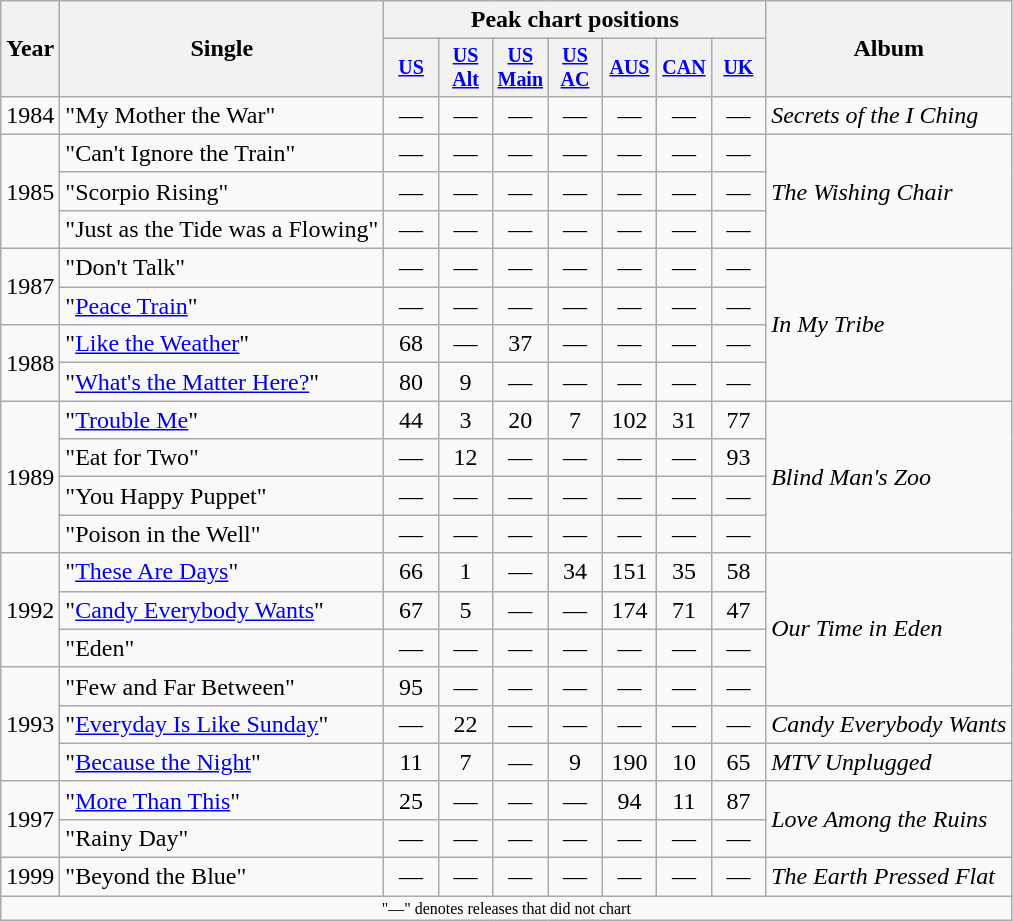<table class="wikitable" style="text-align:center;">
<tr>
<th rowspan="2">Year</th>
<th rowspan="2">Single</th>
<th colspan="7">Peak chart positions</th>
<th rowspan="2">Album</th>
</tr>
<tr style="font-size:smaller;">
<th style="width:30px;"><a href='#'>US</a><br></th>
<th style="width:30px;"><a href='#'>US Alt</a><br></th>
<th style="width:30px;"><a href='#'>US Main</a><br></th>
<th style="width:30px;"><a href='#'>US AC</a><br></th>
<th style="width:30px;"><a href='#'>AUS</a><br></th>
<th style="width:30px;"><a href='#'>CAN</a></th>
<th style="width:30px;"><a href='#'>UK</a><br></th>
</tr>
<tr>
<td>1984</td>
<td style="text-align:left;">"My Mother the War"</td>
<td>—</td>
<td>—</td>
<td>—</td>
<td>—</td>
<td>—</td>
<td>—</td>
<td>—</td>
<td style="text-align:left;"><em>Secrets of the I Ching</em></td>
</tr>
<tr>
<td rowspan="3">1985</td>
<td style="text-align:left;">"Can't Ignore the Train"</td>
<td>—</td>
<td>—</td>
<td>—</td>
<td>—</td>
<td>—</td>
<td>—</td>
<td>—</td>
<td style="text-align:left;" rowspan="3"><em>The Wishing Chair</em></td>
</tr>
<tr>
<td style="text-align:left;">"Scorpio Rising"</td>
<td>—</td>
<td>—</td>
<td>—</td>
<td>—</td>
<td>—</td>
<td>—</td>
<td>—</td>
</tr>
<tr>
<td style="text-align:left;">"Just as the Tide was a Flowing"</td>
<td>—</td>
<td>—</td>
<td>—</td>
<td>—</td>
<td>—</td>
<td>—</td>
<td>—</td>
</tr>
<tr>
<td rowspan="2">1987</td>
<td style="text-align:left;">"Don't Talk"</td>
<td>—</td>
<td>—</td>
<td>—</td>
<td>—</td>
<td>—</td>
<td>—</td>
<td>—</td>
<td style="text-align:left;" rowspan="4"><em>In My Tribe</em></td>
</tr>
<tr>
<td style="text-align:left;">"<a href='#'>Peace Train</a>"</td>
<td>—</td>
<td>—</td>
<td>—</td>
<td>—</td>
<td>—</td>
<td>—</td>
<td>—</td>
</tr>
<tr>
<td rowspan="2">1988</td>
<td style="text-align:left;">"<a href='#'>Like the Weather</a>"</td>
<td>68</td>
<td>—</td>
<td>37</td>
<td>—</td>
<td>—</td>
<td>—</td>
<td>—</td>
</tr>
<tr>
<td style="text-align:left;">"<a href='#'>What's the Matter Here?</a>"</td>
<td>80</td>
<td>9</td>
<td>—</td>
<td>—</td>
<td>—</td>
<td>—</td>
<td>—</td>
</tr>
<tr>
<td rowspan="4">1989</td>
<td style="text-align:left;">"<a href='#'>Trouble Me</a>"</td>
<td>44</td>
<td>3</td>
<td>20</td>
<td>7</td>
<td>102</td>
<td>31</td>
<td>77</td>
<td style="text-align:left;" rowspan="4"><em>Blind Man's Zoo</em></td>
</tr>
<tr>
<td style="text-align:left;">"Eat for Two"</td>
<td>—</td>
<td>12</td>
<td>—</td>
<td>—</td>
<td>—</td>
<td>—</td>
<td>93</td>
</tr>
<tr>
<td style="text-align:left;">"You Happy Puppet"</td>
<td>—</td>
<td>—</td>
<td>—</td>
<td>—</td>
<td>—</td>
<td>—</td>
<td>—</td>
</tr>
<tr>
<td style="text-align:left;">"Poison in the Well"</td>
<td>—</td>
<td>—</td>
<td>—</td>
<td>—</td>
<td>—</td>
<td>—</td>
<td>—</td>
</tr>
<tr>
<td rowspan="3">1992</td>
<td style="text-align:left;">"<a href='#'>These Are Days</a>"</td>
<td>66</td>
<td>1</td>
<td>—</td>
<td>34</td>
<td>151</td>
<td>35</td>
<td>58</td>
<td style="text-align:left;" rowspan="4"><em>Our Time in Eden</em></td>
</tr>
<tr>
<td style="text-align:left;">"<a href='#'>Candy Everybody Wants</a>"</td>
<td>67</td>
<td>5</td>
<td>—</td>
<td>—</td>
<td>174</td>
<td>71</td>
<td>47</td>
</tr>
<tr>
<td style="text-align:left;">"Eden"</td>
<td>—</td>
<td>—</td>
<td>—</td>
<td>—</td>
<td>—</td>
<td>—</td>
<td>—</td>
</tr>
<tr>
<td rowspan="3">1993</td>
<td style="text-align:left;">"Few and Far Between"</td>
<td>95</td>
<td>—</td>
<td>—</td>
<td>—</td>
<td>—</td>
<td>—</td>
<td>—</td>
</tr>
<tr>
<td style="text-align:left;">"<a href='#'>Everyday Is Like Sunday</a>"</td>
<td>—</td>
<td>22</td>
<td>—</td>
<td>—</td>
<td>—</td>
<td>—</td>
<td>—</td>
<td style="text-align:left;"><em>Candy Everybody Wants</em></td>
</tr>
<tr>
<td style="text-align:left;">"<a href='#'>Because the Night</a>"</td>
<td>11</td>
<td>7</td>
<td>—</td>
<td>9</td>
<td>190</td>
<td>10</td>
<td>65</td>
<td style="text-align:left;"><em>MTV Unplugged</em></td>
</tr>
<tr>
<td rowspan="2">1997</td>
<td style="text-align:left;">"<a href='#'>More Than This</a>"</td>
<td>25</td>
<td>—</td>
<td>—</td>
<td>—</td>
<td>94</td>
<td>11</td>
<td>87</td>
<td style="text-align:left;" rowspan="2"><em>Love Among the Ruins</em></td>
</tr>
<tr>
<td style="text-align:left;">"Rainy Day"</td>
<td>—</td>
<td>—</td>
<td>—</td>
<td>—</td>
<td>—</td>
<td>—</td>
<td>—</td>
</tr>
<tr>
<td>1999</td>
<td style="text-align:left;">"Beyond the Blue"</td>
<td>—</td>
<td>—</td>
<td>—</td>
<td>—</td>
<td>—</td>
<td>—</td>
<td>—</td>
<td style="text-align:left;"><em>The Earth Pressed Flat</em></td>
</tr>
<tr>
<td colspan="11" style="font-size:8pt">"—" denotes releases that did not chart</td>
</tr>
</table>
